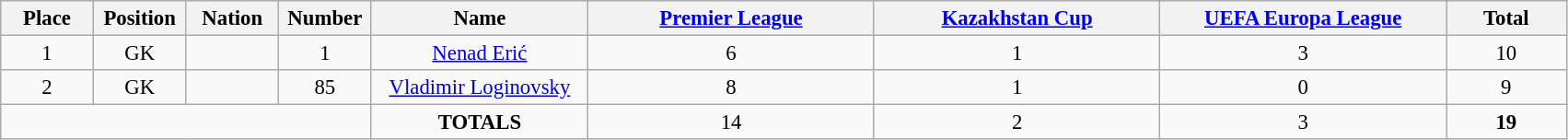<table class="wikitable" style="font-size: 95%; text-align: center;">
<tr>
<th width=60>Place</th>
<th width=60>Position</th>
<th width=60>Nation</th>
<th width=60>Number</th>
<th width=150>Name</th>
<th width=200><a href='#'>Premier League</a></th>
<th width=200><a href='#'>Kazakhstan Cup</a></th>
<th width=200><a href='#'>UEFA Europa League</a></th>
<th width=80><strong>Total</strong></th>
</tr>
<tr>
<td>1</td>
<td>GK</td>
<td></td>
<td>1</td>
<td><a href='#'>Nenad Erić</a></td>
<td>6</td>
<td>1</td>
<td>3</td>
<td>10</td>
</tr>
<tr>
<td>2</td>
<td>GK</td>
<td></td>
<td>85</td>
<td><a href='#'>Vladimir Loginovsky</a></td>
<td>8</td>
<td>1</td>
<td>0</td>
<td>9</td>
</tr>
<tr>
<td colspan="4"></td>
<td><strong>TOTALS</strong></td>
<td>14</td>
<td>2</td>
<td>3</td>
<td><strong>19</strong></td>
</tr>
</table>
